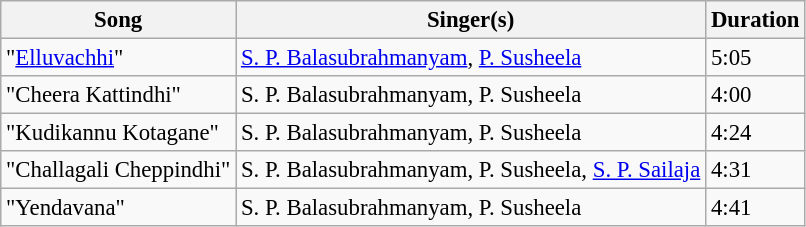<table class="wikitable" style="font-size:95%;">
<tr>
<th>Song</th>
<th>Singer(s)</th>
<th>Duration</th>
</tr>
<tr>
<td>"<a href='#'>Elluvachhi</a>"</td>
<td><a href='#'>S. P. Balasubrahmanyam</a>, <a href='#'>P. Susheela</a></td>
<td>5:05</td>
</tr>
<tr>
<td>"Cheera Kattindhi"</td>
<td>S. P. Balasubrahmanyam, P. Susheela</td>
<td>4:00</td>
</tr>
<tr>
<td>"Kudikannu Kotagane"</td>
<td>S. P. Balasubrahmanyam, P. Susheela</td>
<td>4:24</td>
</tr>
<tr>
<td>"Challagali Cheppindhi"</td>
<td>S. P. Balasubrahmanyam, P. Susheela, <a href='#'>S. P. Sailaja</a></td>
<td>4:31</td>
</tr>
<tr>
<td>"Yendavana"</td>
<td>S. P. Balasubrahmanyam, P. Susheela</td>
<td>4:41</td>
</tr>
</table>
